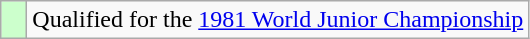<table class="wikitable" style="text-align: left;">
<tr>
<td width=10px bgcolor=#ccffcc></td>
<td>Qualified for the <a href='#'>1981 World Junior Championship</a></td>
</tr>
</table>
